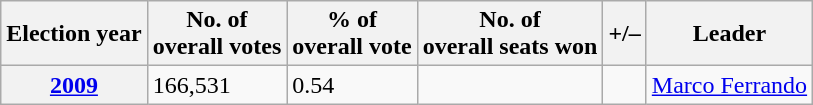<table class=wikitable>
<tr>
<th>Election year</th>
<th>No. of<br>overall votes</th>
<th>% of<br>overall vote</th>
<th>No. of<br>overall seats won</th>
<th>+/–</th>
<th>Leader</th>
</tr>
<tr>
<th><a href='#'>2009</a></th>
<td>166,531</td>
<td>0.54</td>
<td></td>
<td></td>
<td><a href='#'>Marco Ferrando</a></td>
</tr>
</table>
